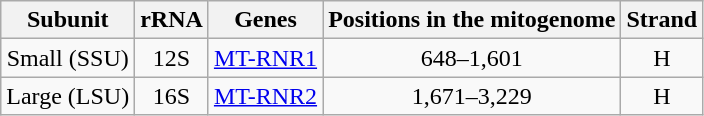<table class="wikitable" style="text-align: center;">
<tr>
<th><strong>Subunit</strong></th>
<th><strong>rRNA</strong></th>
<th><strong>Genes</strong></th>
<th><strong>Positions in the mitogenome</strong></th>
<th><strong>Strand</strong></th>
</tr>
<tr>
<td>Small (SSU)</td>
<td>12S</td>
<td><a href='#'>MT-RNR1</a></td>
<td>648–1,601</td>
<td>H</td>
</tr>
<tr>
<td>Large (LSU)</td>
<td>16S</td>
<td><a href='#'>MT-RNR2</a></td>
<td>1,671–3,229</td>
<td>H</td>
</tr>
</table>
